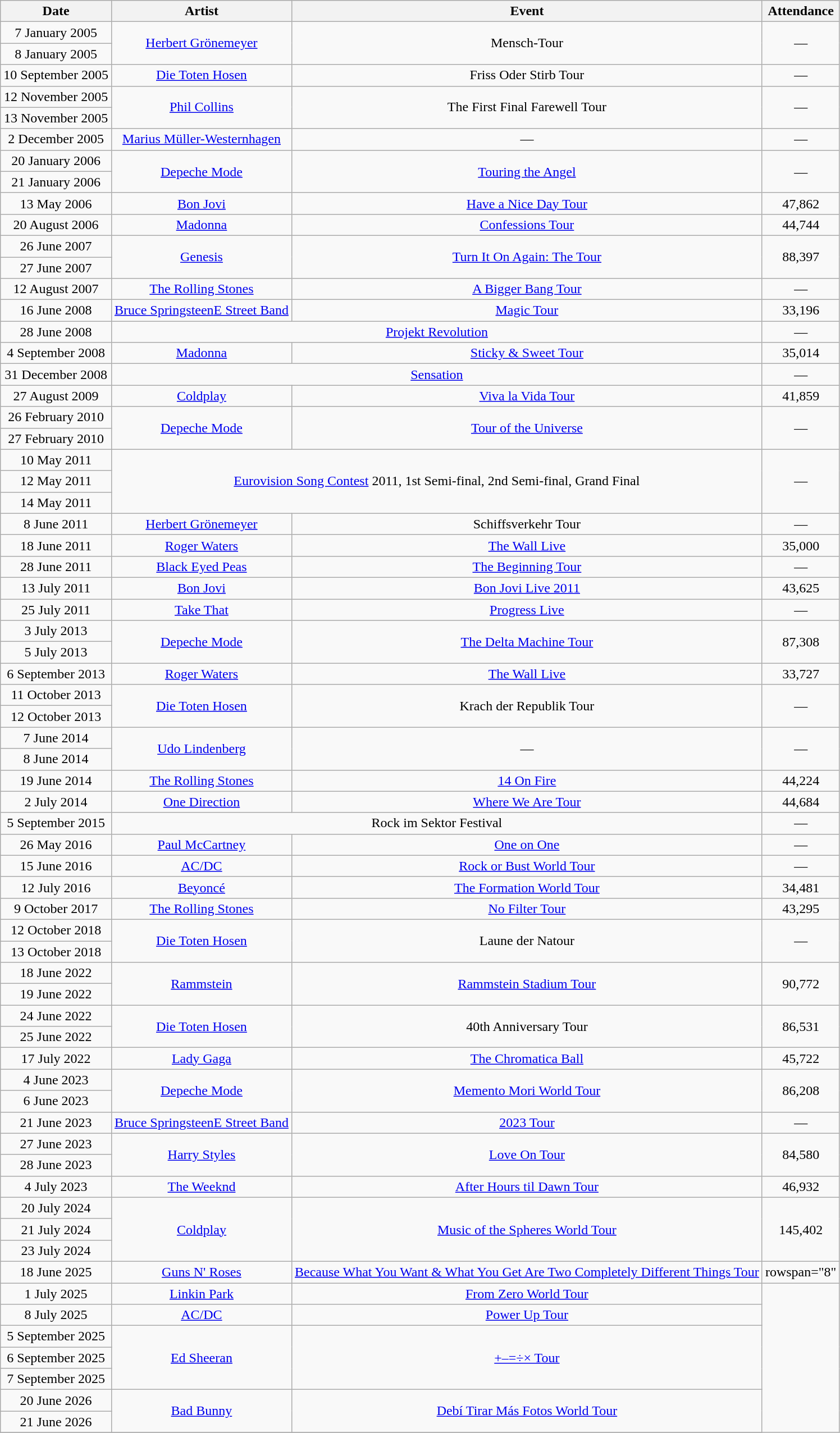<table class="wikitable sortable" style="text-align:center;">
<tr>
<th>Date</th>
<th>Artist</th>
<th>Event</th>
<th>Attendance</th>
</tr>
<tr>
<td>7 January 2005</td>
<td rowspan="2"><a href='#'>Herbert Grönemeyer</a></td>
<td rowspan="2">Mensch-Tour</td>
<td rowspan="2">—</td>
</tr>
<tr>
<td>8 January 2005</td>
</tr>
<tr>
<td>10 September 2005</td>
<td><a href='#'>Die Toten Hosen</a></td>
<td>Friss Oder Stirb Tour</td>
<td>—</td>
</tr>
<tr>
<td>12 November 2005</td>
<td rowspan="2"><a href='#'>Phil Collins</a></td>
<td rowspan="2">The First Final Farewell Tour</td>
<td rowspan="2">—</td>
</tr>
<tr>
<td>13 November 2005</td>
</tr>
<tr>
<td>2 December 2005</td>
<td><a href='#'>Marius Müller-Westernhagen</a></td>
<td>—</td>
<td>—</td>
</tr>
<tr>
<td>20 January 2006</td>
<td rowspan="2"><a href='#'>Depeche Mode</a></td>
<td rowspan="2"><a href='#'>Touring the Angel</a></td>
<td rowspan="2">—</td>
</tr>
<tr>
<td>21 January 2006</td>
</tr>
<tr>
<td>13 May 2006</td>
<td><a href='#'>Bon Jovi</a></td>
<td><a href='#'>Have a Nice Day Tour</a></td>
<td>47,862</td>
</tr>
<tr>
<td>20 August 2006</td>
<td><a href='#'>Madonna</a></td>
<td><a href='#'>Confessions Tour</a></td>
<td>44,744</td>
</tr>
<tr>
<td>26 June 2007</td>
<td rowspan="2"><a href='#'>Genesis</a></td>
<td rowspan="2"><a href='#'>Turn It On Again: The Tour</a></td>
<td rowspan="2">88,397</td>
</tr>
<tr>
<td>27 June 2007</td>
</tr>
<tr>
<td>12 August 2007</td>
<td><a href='#'>The Rolling Stones</a></td>
<td><a href='#'>A Bigger Bang Tour</a></td>
<td>—</td>
</tr>
<tr>
<td>16 June 2008</td>
<td><a href='#'>Bruce Springsteen</a><a href='#'>E Street Band</a></td>
<td><a href='#'>Magic Tour</a></td>
<td>33,196</td>
</tr>
<tr>
<td>28 June 2008</td>
<td colspan="2"><a href='#'>Projekt Revolution</a></td>
<td>—</td>
</tr>
<tr>
<td>4 September 2008</td>
<td><a href='#'>Madonna</a></td>
<td><a href='#'>Sticky & Sweet Tour</a></td>
<td>35,014</td>
</tr>
<tr>
<td>31 December 2008</td>
<td colspan="2"><a href='#'>Sensation</a></td>
<td>—</td>
</tr>
<tr>
<td>27 August 2009</td>
<td><a href='#'>Coldplay</a></td>
<td><a href='#'>Viva la Vida Tour</a></td>
<td>41,859</td>
</tr>
<tr>
<td>26 February 2010</td>
<td rowspan="2"><a href='#'>Depeche Mode</a></td>
<td rowspan="2"><a href='#'>Tour of the Universe</a></td>
<td rowspan="2">—</td>
</tr>
<tr>
<td>27 February 2010</td>
</tr>
<tr>
<td>10 May 2011</td>
<td colspan="2" rowspan="3"><a href='#'>Eurovision Song Contest</a> 2011, 1st Semi-final, 2nd Semi-final, Grand Final</td>
<td rowspan="3">—</td>
</tr>
<tr>
<td>12 May 2011</td>
</tr>
<tr>
<td>14 May 2011</td>
</tr>
<tr>
<td>8 June 2011</td>
<td><a href='#'>Herbert Grönemeyer</a></td>
<td>Schiffsverkehr Tour</td>
<td>—</td>
</tr>
<tr>
<td>18 June 2011</td>
<td><a href='#'>Roger Waters</a></td>
<td><a href='#'>The Wall Live</a></td>
<td>35,000</td>
</tr>
<tr>
<td>28 June 2011</td>
<td><a href='#'>Black Eyed Peas</a></td>
<td><a href='#'>The Beginning Tour</a></td>
<td>—</td>
</tr>
<tr>
<td>13 July 2011</td>
<td><a href='#'>Bon Jovi</a></td>
<td><a href='#'>Bon Jovi Live 2011</a></td>
<td>43,625</td>
</tr>
<tr>
<td>25 July 2011</td>
<td><a href='#'>Take That</a></td>
<td><a href='#'>Progress Live</a></td>
<td>—</td>
</tr>
<tr>
<td>3 July 2013</td>
<td rowspan="2"><a href='#'>Depeche Mode</a></td>
<td rowspan="2"><a href='#'>The Delta Machine Tour</a></td>
<td rowspan="2">87,308</td>
</tr>
<tr>
<td>5 July 2013</td>
</tr>
<tr>
<td>6 September 2013</td>
<td><a href='#'>Roger Waters</a></td>
<td><a href='#'>The Wall Live</a></td>
<td>33,727</td>
</tr>
<tr>
<td>11 October 2013</td>
<td rowspan="2"><a href='#'>Die Toten Hosen</a></td>
<td rowspan="2">Krach der Republik Tour</td>
<td rowspan="2">—</td>
</tr>
<tr>
<td>12 October 2013</td>
</tr>
<tr>
<td>7 June 2014</td>
<td rowspan="2"><a href='#'>Udo Lindenberg</a></td>
<td rowspan="2">—</td>
<td rowspan="2">—</td>
</tr>
<tr>
<td>8 June 2014</td>
</tr>
<tr>
<td>19 June 2014</td>
<td><a href='#'>The Rolling Stones</a></td>
<td><a href='#'>14 On Fire</a></td>
<td>44,224</td>
</tr>
<tr>
<td>2 July 2014</td>
<td><a href='#'>One Direction</a></td>
<td><a href='#'>Where We Are Tour</a></td>
<td>44,684</td>
</tr>
<tr>
<td>5 September 2015</td>
<td colspan="2">Rock im Sektor Festival</td>
<td>—</td>
</tr>
<tr>
<td>26 May 2016</td>
<td><a href='#'>Paul McCartney</a></td>
<td><a href='#'>One on One</a></td>
<td>—</td>
</tr>
<tr>
<td>15 June 2016</td>
<td><a href='#'>AC/DC</a></td>
<td><a href='#'>Rock or Bust World Tour</a></td>
<td>—</td>
</tr>
<tr>
<td>12 July 2016</td>
<td><a href='#'>Beyoncé</a></td>
<td><a href='#'>The Formation World Tour</a></td>
<td>34,481</td>
</tr>
<tr>
<td>9 October 2017</td>
<td><a href='#'>The Rolling Stones</a></td>
<td><a href='#'>No Filter Tour</a></td>
<td>43,295</td>
</tr>
<tr>
<td>12 October 2018</td>
<td rowspan="2"><a href='#'>Die Toten Hosen</a></td>
<td rowspan="2">Laune der Natour</td>
<td rowspan="2">—</td>
</tr>
<tr>
<td>13 October 2018</td>
</tr>
<tr>
<td>18 June 2022</td>
<td rowspan="2"><a href='#'>Rammstein</a></td>
<td rowspan="2"><a href='#'>Rammstein Stadium Tour</a></td>
<td rowspan="2">90,772</td>
</tr>
<tr>
<td>19 June 2022</td>
</tr>
<tr>
<td>24 June 2022</td>
<td rowspan="2"><a href='#'>Die Toten Hosen</a></td>
<td rowspan="2">40th Anniversary Tour</td>
<td rowspan="2">86,531</td>
</tr>
<tr>
<td>25 June 2022</td>
</tr>
<tr>
<td>17 July 2022</td>
<td><a href='#'>Lady Gaga</a></td>
<td><a href='#'>The Chromatica Ball</a></td>
<td>45,722</td>
</tr>
<tr>
<td>4 June 2023</td>
<td rowspan="2"><a href='#'>Depeche Mode</a></td>
<td rowspan="2"><a href='#'>Memento Mori World Tour</a></td>
<td rowspan="2">86,208</td>
</tr>
<tr>
<td>6 June 2023</td>
</tr>
<tr>
<td>21 June 2023</td>
<td><a href='#'>Bruce Springsteen</a><a href='#'>E Street Band</a></td>
<td><a href='#'>2023 Tour</a></td>
<td>—</td>
</tr>
<tr>
<td>27 June 2023</td>
<td rowspan="2"><a href='#'>Harry Styles</a></td>
<td rowspan="2"><a href='#'>Love On Tour</a></td>
<td rowspan="2">84,580</td>
</tr>
<tr>
<td>28 June 2023</td>
</tr>
<tr>
<td>4 July 2023</td>
<td><a href='#'>The Weeknd</a></td>
<td><a href='#'>After Hours til Dawn Tour</a></td>
<td>46,932</td>
</tr>
<tr>
<td>20 July 2024</td>
<td rowspan="3"><a href='#'>Coldplay</a></td>
<td rowspan="3"><a href='#'>Music of the Spheres World Tour</a></td>
<td rowspan="3">145,402</td>
</tr>
<tr>
<td>21 July 2024</td>
</tr>
<tr>
<td>23 July 2024</td>
</tr>
<tr>
<td>18 June 2025</td>
<td><a href='#'>Guns N' Roses</a></td>
<td><a href='#'>Because What You Want & What You Get Are Two Completely Different Things Tour</a></td>
<td>rowspan="8"</td>
</tr>
<tr>
<td>1 July 2025</td>
<td><a href='#'>Linkin Park</a></td>
<td><a href='#'>From Zero World Tour</a></td>
</tr>
<tr>
<td>8 July 2025</td>
<td><a href='#'>AC/DC</a></td>
<td><a href='#'>Power Up Tour</a></td>
</tr>
<tr>
<td>5 September 2025</td>
<td rowspan="3"><a href='#'>Ed Sheeran</a></td>
<td rowspan="3"><a href='#'>+–=÷× Tour</a></td>
</tr>
<tr>
<td>6 September 2025</td>
</tr>
<tr>
<td>7 September 2025</td>
</tr>
<tr>
<td>20 June 2026</td>
<td rowspan="2"><a href='#'>Bad Bunny</a></td>
<td rowspan="2"><a href='#'>Debí Tirar Más Fotos World Tour</a></td>
</tr>
<tr>
<td>21 June 2026</td>
</tr>
<tr>
</tr>
</table>
